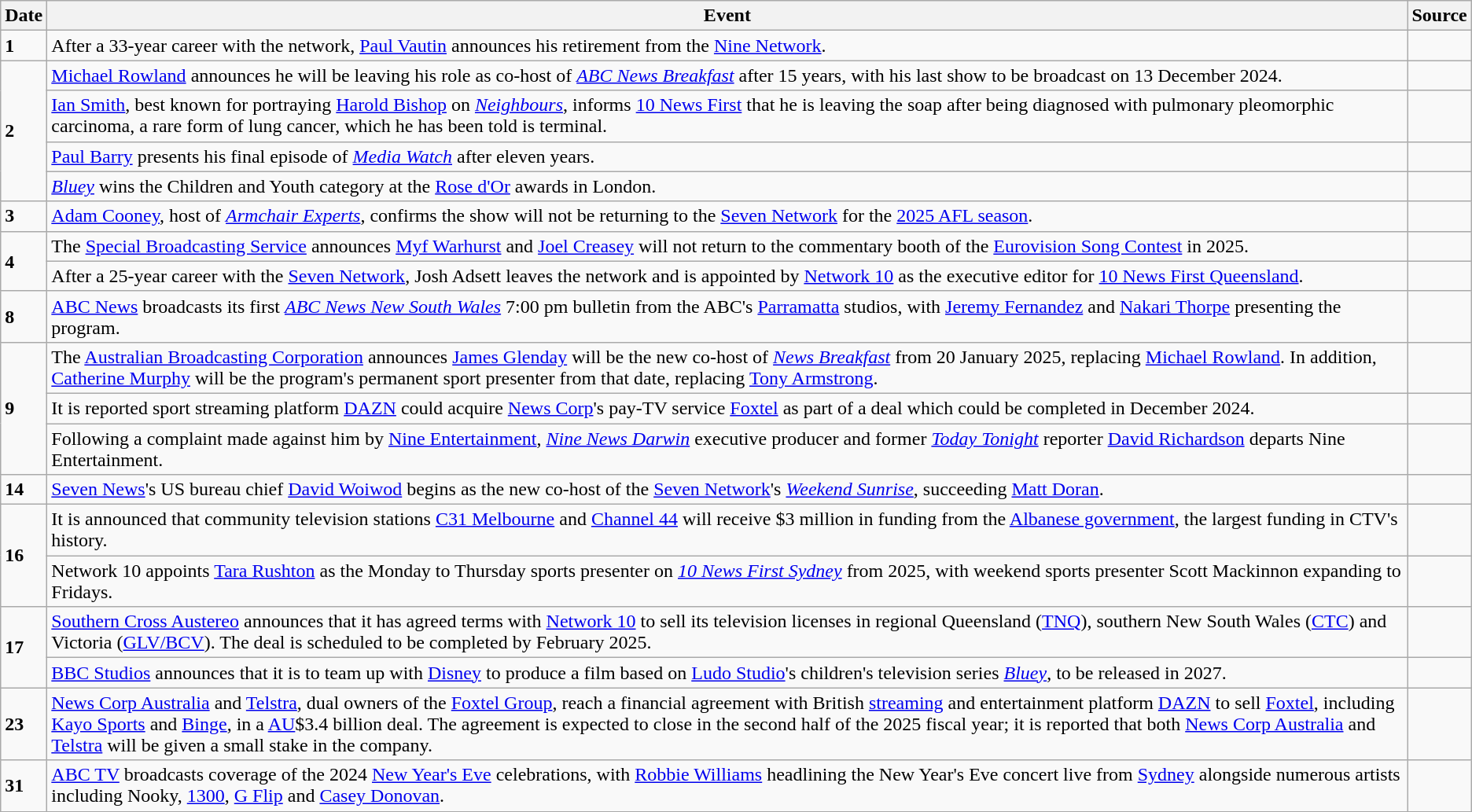<table class="wikitable">
<tr>
<th>Date</th>
<th>Event</th>
<th>Source</th>
</tr>
<tr>
<td><strong>1</strong></td>
<td>After a 33-year career with the network, <a href='#'>Paul Vautin</a> announces his retirement from the <a href='#'>Nine Network</a>.</td>
<td></td>
</tr>
<tr>
<td rowspan=4><strong>2</strong></td>
<td><a href='#'>Michael Rowland</a> announces he will be leaving his role as co-host of <em><a href='#'>ABC News Breakfast</a></em> after 15 years, with his last show to be broadcast on 13 December 2024.</td>
<td></td>
</tr>
<tr>
<td><a href='#'>Ian Smith</a>, best known for portraying <a href='#'>Harold Bishop</a> on <em><a href='#'>Neighbours</a></em>, informs <a href='#'>10 News First</a> that he is leaving the soap after being diagnosed with pulmonary pleomorphic carcinoma, a rare form of lung cancer, which he has been told is terminal.</td>
<td></td>
</tr>
<tr>
<td><a href='#'>Paul Barry</a> presents his final episode of <em><a href='#'>Media Watch</a></em> after eleven years.</td>
<td></td>
</tr>
<tr>
<td><em><a href='#'>Bluey</a></em> wins the Children and Youth category at the <a href='#'>Rose d'Or</a> awards in London.</td>
<td></td>
</tr>
<tr>
<td><strong>3</strong></td>
<td><a href='#'>Adam Cooney</a>, host of <em><a href='#'>Armchair Experts</a></em>, confirms the show will not be returning to the <a href='#'>Seven Network</a> for the <a href='#'>2025 AFL season</a>.</td>
<td></td>
</tr>
<tr>
<td rowspan=2><strong>4</strong></td>
<td>The <a href='#'>Special Broadcasting Service</a> announces <a href='#'>Myf Warhurst</a> and <a href='#'>Joel Creasey</a> will not return to the commentary booth of the <a href='#'>Eurovision Song Contest</a> in 2025.</td>
<td></td>
</tr>
<tr>
<td>After a 25-year career with the <a href='#'>Seven Network</a>, Josh Adsett leaves the network and is appointed by <a href='#'>Network 10</a> as the executive editor for <a href='#'>10 News First Queensland</a>.</td>
<td></td>
</tr>
<tr>
<td><strong>8</strong></td>
<td><a href='#'>ABC News</a> broadcasts its first <em><a href='#'>ABC News New South Wales</a></em> 7:00 pm bulletin from the ABC's <a href='#'>Parramatta</a> studios, with <a href='#'>Jeremy Fernandez</a> and <a href='#'>Nakari Thorpe</a> presenting the program.</td>
<td></td>
</tr>
<tr>
<td rowspan=3><strong>9</strong></td>
<td>The <a href='#'>Australian Broadcasting Corporation</a> announces <a href='#'>James Glenday</a> will be the new co-host of <em><a href='#'>News Breakfast</a></em> from 20 January 2025, replacing <a href='#'>Michael Rowland</a>. In addition, <a href='#'>Catherine Murphy</a> will be the program's permanent sport presenter from that date, replacing <a href='#'>Tony Armstrong</a>.</td>
<td></td>
</tr>
<tr>
<td>It is reported sport streaming platform <a href='#'>DAZN</a> could acquire <a href='#'>News Corp</a>'s pay-TV service <a href='#'>Foxtel</a> as part of a deal which could be completed in December 2024.</td>
<td></td>
</tr>
<tr>
<td>Following a complaint made against him by <a href='#'>Nine Entertainment</a>, <em><a href='#'>Nine News Darwin</a></em> executive producer and former <em><a href='#'>Today Tonight</a></em> reporter <a href='#'>David Richardson</a> departs Nine Entertainment.</td>
<td></td>
</tr>
<tr>
<td><strong>14</strong></td>
<td><a href='#'>Seven News</a>'s US bureau chief <a href='#'>David Woiwod</a> begins as the new co-host of the <a href='#'>Seven Network</a>'s <em><a href='#'>Weekend Sunrise</a></em>, succeeding <a href='#'>Matt Doran</a>.</td>
<td></td>
</tr>
<tr>
<td rowspan=2><strong>16</strong></td>
<td>It is announced that community television stations <a href='#'>C31 Melbourne</a> and <a href='#'>Channel 44</a> will receive $3 million in funding from the <a href='#'>Albanese government</a>, the largest funding in CTV's history.</td>
<td></td>
</tr>
<tr>
<td>Network 10 appoints <a href='#'>Tara Rushton</a> as the Monday to Thursday sports presenter on <em><a href='#'>10 News First Sydney</a></em> from 2025, with weekend sports presenter Scott Mackinnon expanding to Fridays.</td>
<td></td>
</tr>
<tr>
<td rowspan=2><strong>17</strong></td>
<td><a href='#'>Southern Cross Austereo</a> announces that it has agreed terms with <a href='#'>Network 10</a> to sell its television licenses in regional Queensland (<a href='#'>TNQ</a>), southern New South Wales (<a href='#'>CTC</a>) and Victoria (<a href='#'>GLV/BCV</a>). The deal is scheduled to be completed by February 2025.</td>
<td></td>
</tr>
<tr>
<td><a href='#'>BBC Studios</a> announces that it is to team up with <a href='#'>Disney</a> to produce a film based on <a href='#'>Ludo Studio</a>'s children's television series <em><a href='#'>Bluey</a></em>, to be released in 2027.</td>
<td></td>
</tr>
<tr>
<td><strong>23</strong></td>
<td><a href='#'>News Corp Australia</a> and <a href='#'>Telstra</a>, dual owners of the <a href='#'>Foxtel Group</a>, reach a financial agreement with British <a href='#'>streaming</a> and entertainment platform <a href='#'>DAZN</a> to sell <a href='#'>Foxtel</a>, including <a href='#'>Kayo Sports</a> and <a href='#'>Binge</a>, in a <a href='#'>AU</a>$3.4 billion deal. The agreement is expected to close in the second half of the 2025 fiscal year; it is reported that both <a href='#'>News Corp Australia</a> and <a href='#'>Telstra</a> will be given a small stake in the company.</td>
<td></td>
</tr>
<tr>
<td><strong>31</strong></td>
<td><a href='#'>ABC TV</a> broadcasts coverage of the 2024 <a href='#'>New Year's Eve</a> celebrations, with <a href='#'>Robbie Williams</a> headlining the New Year's Eve concert live from <a href='#'>Sydney</a> alongside numerous artists including Nooky, <a href='#'>1300</a>, <a href='#'>G Flip</a> and <a href='#'>Casey Donovan</a>.</td>
<td></td>
</tr>
<tr>
</tr>
</table>
